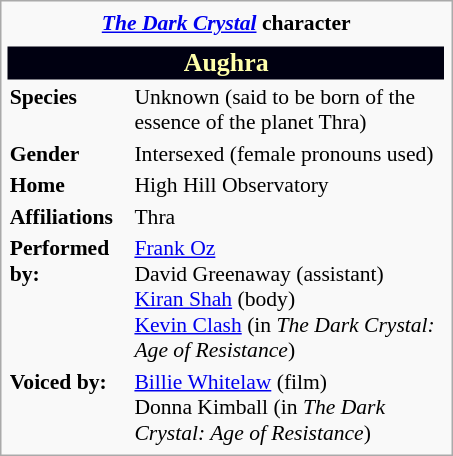<table class="infobox" style="width: 21em; font-size: 90%; text-align: left">
<tr>
<th colspan="2" style="text-align:center;"><em><a href='#'>The Dark Crystal</a></em> character</th>
</tr>
<tr>
<td colspan="2" style="text-align:center;"></td>
</tr>
<tr>
<th colspan="2" style="text-align:center; font-size: larger; background-color: #001; color: #ffa;">Aughra</th>
</tr>
<tr>
<th>Species</th>
<td>Unknown (said to be born of the essence of the planet Thra)</td>
</tr>
<tr>
<th>Gender</th>
<td>Intersexed (female pronouns used)</td>
</tr>
<tr>
<th>Home</th>
<td>High Hill Observatory</td>
</tr>
<tr>
<th>Affiliations</th>
<td>Thra</td>
</tr>
<tr>
<th>Performed by:</th>
<td><a href='#'>Frank Oz</a><br>David Greenaway (assistant)<br><a href='#'>Kiran Shah</a> (body)<br><a href='#'>Kevin Clash</a> (in <em>The Dark Crystal: Age of Resistance</em>)</td>
</tr>
<tr>
<th>Voiced by:</th>
<td><a href='#'>Billie Whitelaw</a> (film)<br>Donna Kimball (in <em>The Dark Crystal: Age of Resistance</em>)</td>
</tr>
</table>
